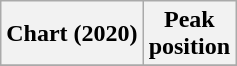<table class="wikitable sortable plainrowheaders" style="text-align:center">
<tr>
<th scope="col">Chart (2020)</th>
<th scope="col">Peak<br>position</th>
</tr>
<tr>
</tr>
</table>
